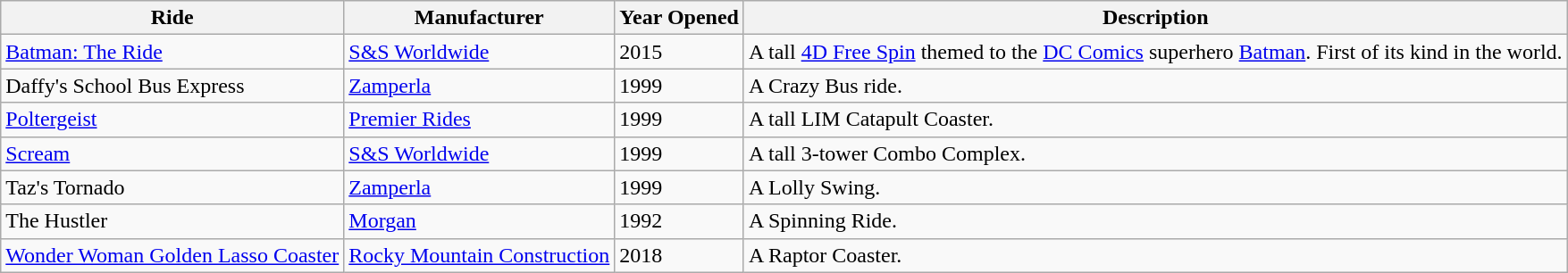<table class=wikitable>
<tr>
<th>Ride</th>
<th>Manufacturer</th>
<th>Year Opened</th>
<th>Description</th>
</tr>
<tr>
<td><a href='#'>Batman: The Ride</a></td>
<td><a href='#'>S&S Worldwide</a></td>
<td>2015</td>
<td>A  tall <a href='#'>4D Free Spin</a> themed to the <a href='#'>DC Comics</a> superhero <a href='#'>Batman</a>. First of its kind in the world.</td>
</tr>
<tr>
<td>Daffy's School Bus Express</td>
<td><a href='#'>Zamperla</a></td>
<td>1999</td>
<td>A Crazy Bus ride.</td>
</tr>
<tr>
<td><a href='#'>Poltergeist</a></td>
<td><a href='#'>Premier Rides</a></td>
<td>1999</td>
<td>A  tall LIM Catapult Coaster.</td>
</tr>
<tr>
<td><a href='#'>Scream</a></td>
<td><a href='#'>S&S Worldwide</a></td>
<td>1999</td>
<td>A  tall 3-tower Combo Complex.</td>
</tr>
<tr>
<td>Taz's Tornado</td>
<td><a href='#'>Zamperla</a></td>
<td>1999</td>
<td>A Lolly Swing.</td>
</tr>
<tr>
<td>The Hustler</td>
<td><a href='#'>Morgan</a></td>
<td>1992</td>
<td>A Spinning Ride.</td>
</tr>
<tr>
<td><a href='#'>Wonder Woman Golden Lasso Coaster</a></td>
<td><a href='#'>Rocky Mountain Construction</a></td>
<td>2018</td>
<td>A Raptor Coaster.</td>
</tr>
</table>
